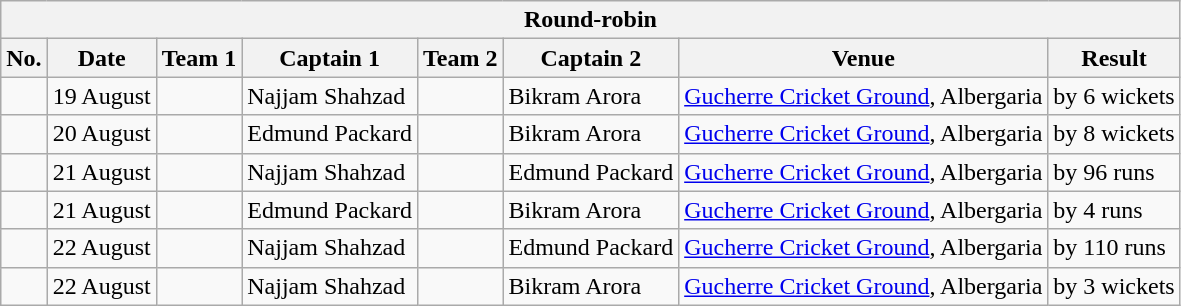<table class="wikitable">
<tr>
<th colspan="9">Round-robin</th>
</tr>
<tr>
<th>No.</th>
<th>Date</th>
<th>Team 1</th>
<th>Captain 1</th>
<th>Team 2</th>
<th>Captain 2</th>
<th>Venue</th>
<th>Result</th>
</tr>
<tr>
<td></td>
<td>19 August</td>
<td></td>
<td>Najjam Shahzad</td>
<td></td>
<td>Bikram Arora</td>
<td><a href='#'>Gucherre Cricket Ground</a>, Albergaria</td>
<td> by 6 wickets</td>
</tr>
<tr>
<td></td>
<td>20 August</td>
<td></td>
<td>Edmund Packard</td>
<td></td>
<td>Bikram Arora</td>
<td><a href='#'>Gucherre Cricket Ground</a>, Albergaria</td>
<td> by 8 wickets</td>
</tr>
<tr>
<td></td>
<td>21 August</td>
<td></td>
<td>Najjam Shahzad</td>
<td></td>
<td>Edmund Packard</td>
<td><a href='#'>Gucherre Cricket Ground</a>, Albergaria</td>
<td> by 96 runs</td>
</tr>
<tr>
<td></td>
<td>21 August</td>
<td></td>
<td>Edmund Packard</td>
<td></td>
<td>Bikram Arora</td>
<td><a href='#'>Gucherre Cricket Ground</a>, Albergaria</td>
<td> by 4 runs</td>
</tr>
<tr>
<td></td>
<td>22 August</td>
<td></td>
<td>Najjam Shahzad</td>
<td></td>
<td>Edmund Packard</td>
<td><a href='#'>Gucherre Cricket Ground</a>, Albergaria</td>
<td> by 110 runs</td>
</tr>
<tr>
<td></td>
<td>22 August</td>
<td></td>
<td>Najjam Shahzad</td>
<td></td>
<td>Bikram Arora</td>
<td><a href='#'>Gucherre Cricket Ground</a>, Albergaria</td>
<td> by 3 wickets</td>
</tr>
</table>
